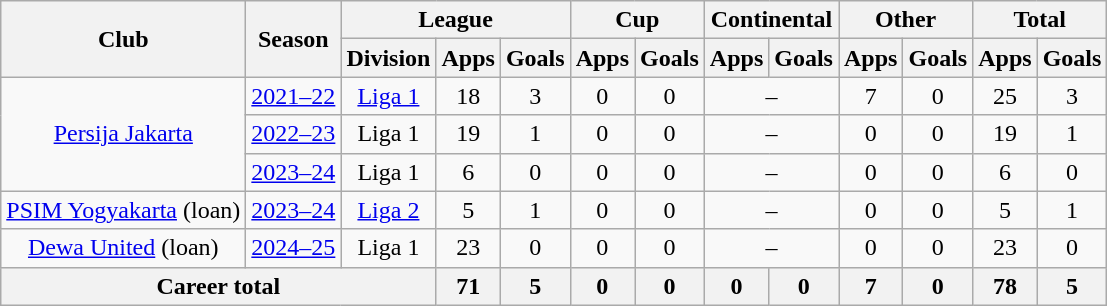<table class="wikitable" style="text-align: center">
<tr>
<th rowspan="2">Club</th>
<th rowspan="2">Season</th>
<th colspan="3">League</th>
<th colspan="2">Cup</th>
<th colspan="2">Continental</th>
<th colspan="2">Other</th>
<th colspan="2">Total</th>
</tr>
<tr>
<th>Division</th>
<th>Apps</th>
<th>Goals</th>
<th>Apps</th>
<th>Goals</th>
<th>Apps</th>
<th>Goals</th>
<th>Apps</th>
<th>Goals</th>
<th>Apps</th>
<th>Goals</th>
</tr>
<tr>
<td rowspan="3"><a href='#'>Persija Jakarta</a></td>
<td><a href='#'>2021–22</a></td>
<td rowspan="1" valign="center"><a href='#'>Liga 1</a></td>
<td>18</td>
<td>3</td>
<td>0</td>
<td>0</td>
<td colspan="2">–</td>
<td>7</td>
<td>0</td>
<td>25</td>
<td>3</td>
</tr>
<tr>
<td><a href='#'>2022–23</a></td>
<td rowspan="1" valign="center">Liga 1</td>
<td>19</td>
<td>1</td>
<td>0</td>
<td>0</td>
<td colspan=2>–</td>
<td>0</td>
<td>0</td>
<td>19</td>
<td>1</td>
</tr>
<tr>
<td><a href='#'>2023–24</a></td>
<td>Liga 1</td>
<td>6</td>
<td>0</td>
<td>0</td>
<td>0</td>
<td colspan="2">–</td>
<td>0</td>
<td>0</td>
<td>6</td>
<td>0</td>
</tr>
<tr>
<td rowspan="1"><a href='#'>PSIM Yogyakarta</a> (loan)</td>
<td><a href='#'>2023–24</a></td>
<td rowspan="1" valign="center"><a href='#'>Liga 2</a></td>
<td>5</td>
<td>1</td>
<td>0</td>
<td>0</td>
<td colspan="2">–</td>
<td>0</td>
<td>0</td>
<td>5</td>
<td>1</td>
</tr>
<tr>
<td rowspan="1"><a href='#'>Dewa United</a> (loan)</td>
<td><a href='#'>2024–25</a></td>
<td rowspan="1" valign="center">Liga 1</td>
<td>23</td>
<td>0</td>
<td>0</td>
<td>0</td>
<td colspan="2">–</td>
<td>0</td>
<td>0</td>
<td>23</td>
<td>0</td>
</tr>
<tr>
<th colspan=3>Career total</th>
<th>71</th>
<th>5</th>
<th>0</th>
<th>0</th>
<th>0</th>
<th>0</th>
<th>7</th>
<th>0</th>
<th>78</th>
<th>5</th>
</tr>
</table>
